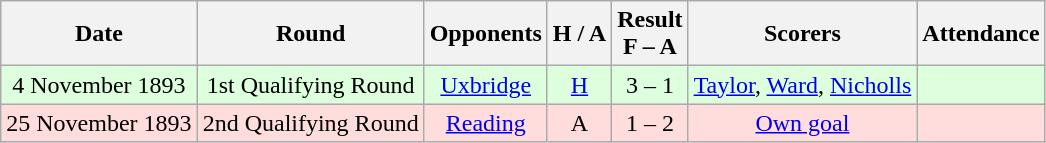<table class="wikitable" style="text-align:center">
<tr>
<th>Date</th>
<th>Round</th>
<th>Opponents</th>
<th>H / A</th>
<th>Result<br>F – A</th>
<th>Scorers</th>
<th>Attendance</th>
</tr>
<tr bgcolor="#ddffdd">
<td>4 November 1893</td>
<td>1st Qualifying Round</td>
<td><a href='#'>Uxbridge</a></td>
<td><a href='#'>H</a></td>
<td>3 – 1</td>
<td><a href='#'>Taylor</a>, <a href='#'>Ward</a>, <a href='#'>Nicholls</a></td>
<td></td>
</tr>
<tr bgcolor="#ffdddd">
<td>25 November 1893</td>
<td>2nd Qualifying Round</td>
<td><a href='#'>Reading</a></td>
<td>A</td>
<td>1 – 2</td>
<td><a href='#'>Own goal</a></td>
<td></td>
</tr>
</table>
